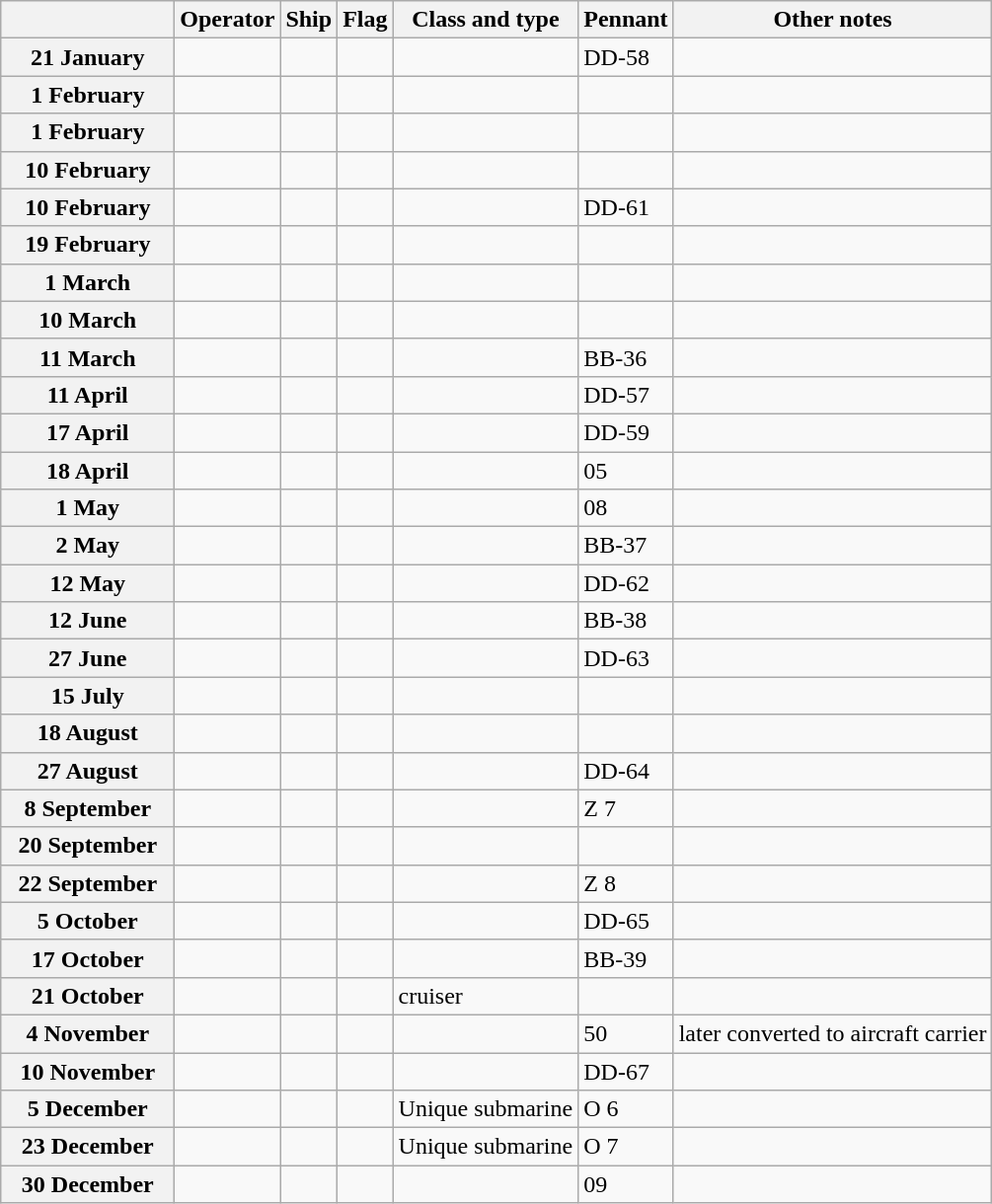<table class="wikitable">
<tr>
<th width="110"></th>
<th>Operator</th>
<th>Ship</th>
<th>Flag</th>
<th>Class and type</th>
<th>Pennant</th>
<th>Other notes</th>
</tr>
<tr ---->
<th>21 January</th>
<td></td>
<td><strong></strong></td>
<td></td>
<td></td>
<td>DD-58</td>
<td></td>
</tr>
<tr ---->
<th>1 February</th>
<td></td>
<td><strong></strong></td>
<td></td>
<td></td>
<td></td>
<td></td>
</tr>
<tr ---->
<th>1 February</th>
<td></td>
<td><strong></strong></td>
<td></td>
<td></td>
<td></td>
<td></td>
</tr>
<tr>
<th>10 February</th>
<td></td>
<td><strong></strong></td>
<td></td>
<td></td>
<td></td>
<td></td>
</tr>
<tr ---->
<th>10 February</th>
<td></td>
<td><strong></strong></td>
<td></td>
<td></td>
<td>DD-61</td>
<td></td>
</tr>
<tr ---->
<th>19 February</th>
<td></td>
<td><strong></strong></td>
<td></td>
<td></td>
<td></td>
<td></td>
</tr>
<tr>
<th>1 March</th>
<td></td>
<td><strong></strong></td>
<td></td>
<td></td>
<td></td>
<td></td>
</tr>
<tr>
<th>10 March</th>
<td></td>
<td><strong></strong></td>
<td></td>
<td></td>
<td></td>
<td></td>
</tr>
<tr ---->
<th>11 March</th>
<td></td>
<td><strong></strong></td>
<td></td>
<td></td>
<td>BB-36</td>
<td></td>
</tr>
<tr ---->
<th>11 April</th>
<td></td>
<td><strong></strong></td>
<td></td>
<td></td>
<td>DD-57</td>
<td></td>
</tr>
<tr ---->
<th>17 April</th>
<td></td>
<td><strong></strong></td>
<td></td>
<td></td>
<td>DD-59</td>
<td></td>
</tr>
<tr ---->
<th>18 April</th>
<td></td>
<td><strong></strong></td>
<td></td>
<td></td>
<td>05</td>
<td></td>
</tr>
<tr ---->
<th>1 May</th>
<td></td>
<td><strong></strong></td>
<td></td>
<td></td>
<td>08</td>
<td></td>
</tr>
<tr ---->
<th>2 May</th>
<td></td>
<td><strong></strong></td>
<td></td>
<td></td>
<td>BB-37</td>
<td></td>
</tr>
<tr ---->
<th>12 May</th>
<td></td>
<td><strong></strong></td>
<td></td>
<td></td>
<td>DD-62</td>
<td></td>
</tr>
<tr ---->
<th>12 June</th>
<td></td>
<td><strong></strong></td>
<td></td>
<td></td>
<td>BB-38</td>
<td></td>
</tr>
<tr ---->
<th>27 June</th>
<td></td>
<td><strong></strong></td>
<td></td>
<td></td>
<td>DD-63</td>
<td></td>
</tr>
<tr>
<th>15 July</th>
<td></td>
<td><strong></strong></td>
<td></td>
<td></td>
<td></td>
<td></td>
</tr>
<tr ---->
<th>18 August</th>
<td></td>
<td><strong></strong></td>
<td></td>
<td></td>
<td></td>
<td></td>
</tr>
<tr ---->
<th>27 August</th>
<td></td>
<td><strong></strong></td>
<td></td>
<td></td>
<td>DD-64</td>
<td></td>
</tr>
<tr ---->
<th>8 September</th>
<td></td>
<td><strong></strong></td>
<td></td>
<td></td>
<td>Z 7</td>
<td></td>
</tr>
<tr ---->
<th>20 September</th>
<td></td>
<td><strong></strong></td>
<td></td>
<td></td>
<td></td>
<td></td>
</tr>
<tr ---->
<th>22 September</th>
<td></td>
<td><strong></strong></td>
<td></td>
<td></td>
<td>Z 8</td>
<td></td>
</tr>
<tr ---->
<th>5 October</th>
<td></td>
<td><strong></strong></td>
<td></td>
<td></td>
<td>DD-65</td>
<td></td>
</tr>
<tr ---->
<th>17 October</th>
<td></td>
<td><strong></strong></td>
<td></td>
<td></td>
<td>BB-39</td>
<td></td>
</tr>
<tr ---->
<th>21 October</th>
<td></td>
<td><strong></strong></td>
<td></td>
<td> cruiser</td>
<td></td>
<td></td>
</tr>
<tr ---->
<th>4 November</th>
<td></td>
<td><strong></strong></td>
<td></td>
<td></td>
<td>50</td>
<td>later converted to aircraft carrier</td>
</tr>
<tr ---->
<th>10 November</th>
<td></td>
<td><strong></strong></td>
<td></td>
<td></td>
<td>DD-67</td>
<td></td>
</tr>
<tr ---->
<th>5 December</th>
<td></td>
<td><strong></strong></td>
<td></td>
<td>Unique submarine</td>
<td>O 6</td>
<td></td>
</tr>
<tr ---->
<th>23 December</th>
<td></td>
<td><strong></strong></td>
<td></td>
<td>Unique submarine</td>
<td>O 7</td>
<td></td>
</tr>
<tr ---->
<th>30 December</th>
<td></td>
<td><strong></strong></td>
<td></td>
<td></td>
<td>09</td>
<td></td>
</tr>
</table>
